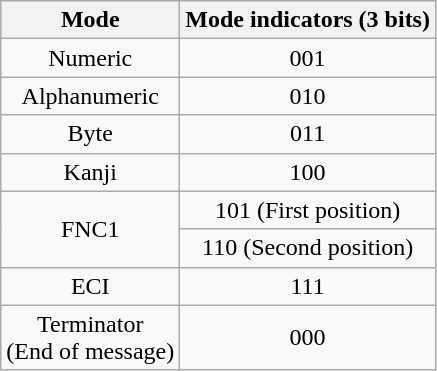<table class="wikitable" border="1" style="text-align:center">
<tr>
<th>Mode</th>
<th>Mode indicators (3 bits)</th>
</tr>
<tr>
<td>Numeric</td>
<td>001</td>
</tr>
<tr>
<td>Alphanumeric</td>
<td>010</td>
</tr>
<tr>
<td>Byte</td>
<td>011</td>
</tr>
<tr>
<td>Kanji</td>
<td>100</td>
</tr>
<tr>
<td rowspan = 2>FNC1</td>
<td>101 (First position)</td>
</tr>
<tr>
<td>110 (Second position)</td>
</tr>
<tr>
<td>ECI</td>
<td>111</td>
</tr>
<tr>
<td>Terminator<br>(End of message)</td>
<td>000</td>
</tr>
</table>
